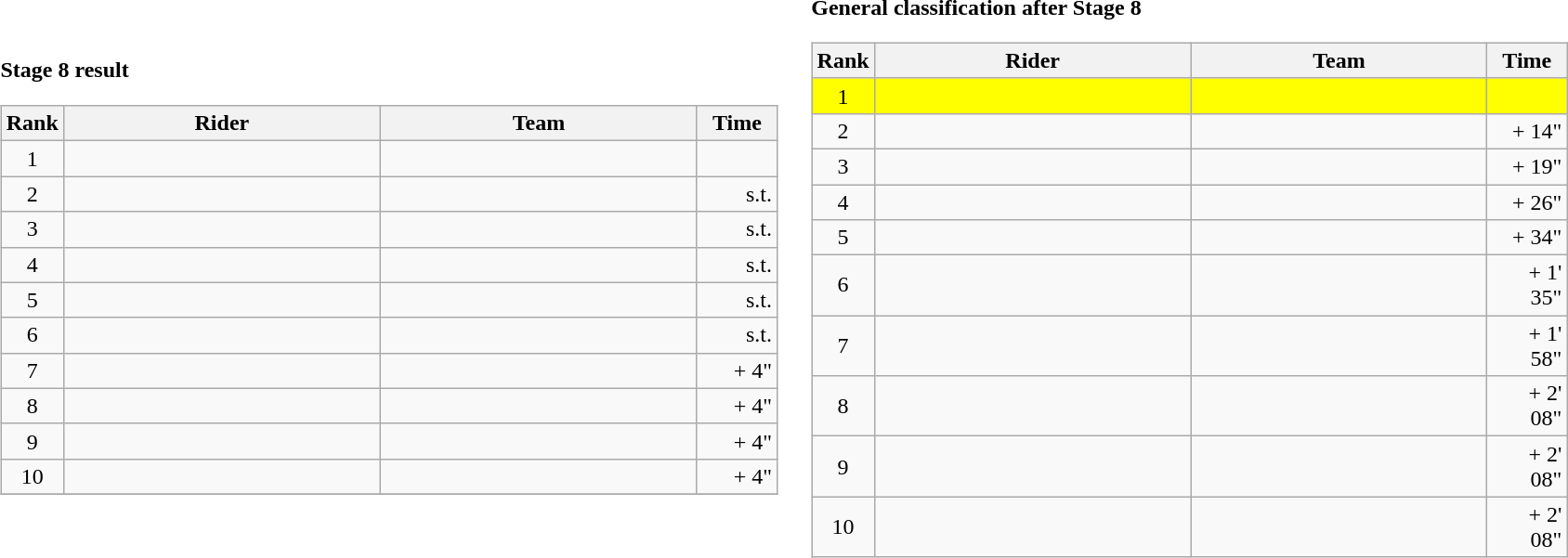<table>
<tr>
<td><strong>Stage 8 result</strong><br><table class="wikitable">
<tr>
<th width="8">Rank</th>
<th width="220">Rider</th>
<th width="220">Team</th>
<th width="50">Time</th>
</tr>
<tr>
<td style="text-align:center;">1</td>
<td> </td>
<td></td>
<td align="right"></td>
</tr>
<tr>
<td style="text-align:center;">2</td>
<td></td>
<td></td>
<td align="right">s.t.</td>
</tr>
<tr>
<td style="text-align:center;">3</td>
<td></td>
<td></td>
<td align="right">s.t.</td>
</tr>
<tr>
<td style="text-align:center;">4</td>
<td></td>
<td></td>
<td align="right">s.t.</td>
</tr>
<tr>
<td style="text-align:center;">5</td>
<td></td>
<td></td>
<td align="right">s.t.</td>
</tr>
<tr>
<td style="text-align:center;">6</td>
<td>  </td>
<td></td>
<td align="right">s.t.</td>
</tr>
<tr>
<td style="text-align:center;">7</td>
<td></td>
<td></td>
<td align="right">+ 4"</td>
</tr>
<tr>
<td style="text-align:center;">8</td>
<td><s></s> </td>
<td></td>
<td align="right">+ 4"</td>
</tr>
<tr>
<td style="text-align:center;">9</td>
<td></td>
<td></td>
<td align="right">+ 4"</td>
</tr>
<tr>
<td style="text-align:center;">10</td>
<td></td>
<td></td>
<td align="right">+ 4"</td>
</tr>
<tr>
</tr>
</table>
</td>
<td></td>
<td><strong>General classification after Stage 8</strong><br><table class="wikitable">
<tr>
<th width="8">Rank</th>
<th width="220">Rider</th>
<th width="205">Team</th>
<th width="50">Time</th>
</tr>
<tr bgcolor=Yellow>
<td style="text-align:center;">1</td>
<td><s></s> </td>
<td></td>
<td align="right"></td>
</tr>
<tr>
<td style="text-align:center;">2</td>
<td> </td>
<td></td>
<td align="right">+ 14"</td>
</tr>
<tr>
<td style="text-align:center;">3</td>
<td></td>
<td></td>
<td align="right">+ 19"</td>
</tr>
<tr>
<td style="text-align:center;">4</td>
<td></td>
<td></td>
<td align="right">+ 26"</td>
</tr>
<tr>
<td style="text-align:center;">5</td>
<td></td>
<td></td>
<td align="right">+ 34"</td>
</tr>
<tr>
<td style="text-align:center;">6</td>
<td></td>
<td></td>
<td align="right">+ 1' 35"</td>
</tr>
<tr>
<td style="text-align:center;">7</td>
<td></td>
<td></td>
<td align="right">+ 1' 58"</td>
</tr>
<tr>
<td style="text-align:center;">8</td>
<td></td>
<td></td>
<td align="right">+ 2' 08"</td>
</tr>
<tr>
<td style="text-align:center;">9</td>
<td></td>
<td></td>
<td align="right">+ 2' 08"</td>
</tr>
<tr>
<td style="text-align:center;">10</td>
<td></td>
<td></td>
<td align="right">+ 2' 08"</td>
</tr>
</table>
</td>
</tr>
</table>
